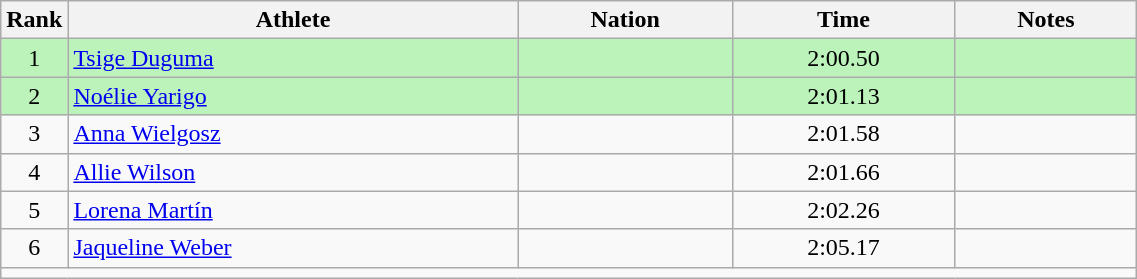<table class="wikitable sortable" style="text-align:center;width: 60%;">
<tr>
<th scope="col" style="width: 10px;">Rank</th>
<th scope="col">Athlete</th>
<th scope="col">Nation</th>
<th scope="col">Time</th>
<th scope="col">Notes</th>
</tr>
<tr bgcolor=bbf3bb>
<td>1</td>
<td align=left><a href='#'>Tsige Duguma</a></td>
<td align=left></td>
<td>2:00.50</td>
<td></td>
</tr>
<tr bgcolor=bbf3bb>
<td>2</td>
<td align=left><a href='#'>Noélie Yarigo</a></td>
<td align=left></td>
<td>2:01.13</td>
<td></td>
</tr>
<tr>
<td>3</td>
<td align=left><a href='#'>Anna Wielgosz</a></td>
<td align=left></td>
<td>2:01.58</td>
<td></td>
</tr>
<tr>
<td>4</td>
<td align=left><a href='#'>Allie Wilson</a></td>
<td align=left></td>
<td>2:01.66</td>
<td></td>
</tr>
<tr>
<td>5</td>
<td align=left><a href='#'>Lorena Martín</a></td>
<td align=left></td>
<td>2:02.26</td>
<td></td>
</tr>
<tr>
<td>6</td>
<td align=left><a href='#'>Jaqueline Weber</a></td>
<td align=left></td>
<td>2:05.17</td>
<td></td>
</tr>
<tr class="sortbottom">
<td colspan="5"></td>
</tr>
</table>
